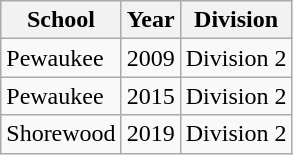<table class="wikitable">
<tr>
<th>School</th>
<th>Year</th>
<th>Division</th>
</tr>
<tr>
<td>Pewaukee</td>
<td>2009</td>
<td>Division 2</td>
</tr>
<tr>
<td>Pewaukee</td>
<td>2015</td>
<td>Division 2</td>
</tr>
<tr>
<td>Shorewood</td>
<td>2019</td>
<td>Division 2</td>
</tr>
</table>
